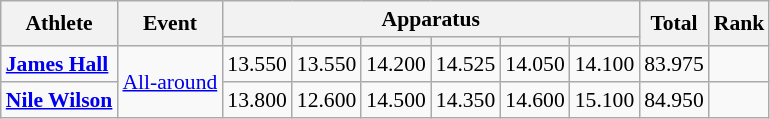<table class=wikitable style=font-size:90%;text-align:center>
<tr>
<th rowspan=2>Athlete</th>
<th rowspan=2>Event</th>
<th colspan=6>Apparatus</th>
<th rowspan=2>Total</th>
<th rowspan=2>Rank</th>
</tr>
<tr style=font-size:95%>
<th></th>
<th></th>
<th></th>
<th></th>
<th></th>
<th></th>
</tr>
<tr>
<td align=left><strong><a href='#'>James Hall</a></strong></td>
<td align=left rowspan=2><a href='#'>All-around</a></td>
<td>13.550</td>
<td>13.550</td>
<td>14.200</td>
<td>14.525</td>
<td>14.050</td>
<td>14.100</td>
<td>83.975</td>
<td></td>
</tr>
<tr>
<td align=left><strong><a href='#'>Nile Wilson</a></strong></td>
<td>13.800</td>
<td>12.600</td>
<td>14.500</td>
<td>14.350</td>
<td>14.600</td>
<td>15.100</td>
<td>84.950</td>
<td></td>
</tr>
</table>
